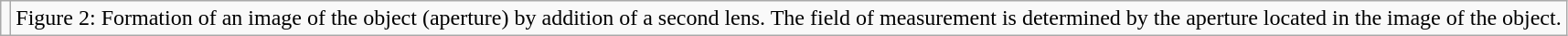<table class="wikitable">
<tr>
<td></td>
<td>Figure 2: Formation of an image of the object (aperture) by addition of a second lens. The field of measurement is determined by the aperture located in the image of the object.</td>
</tr>
</table>
